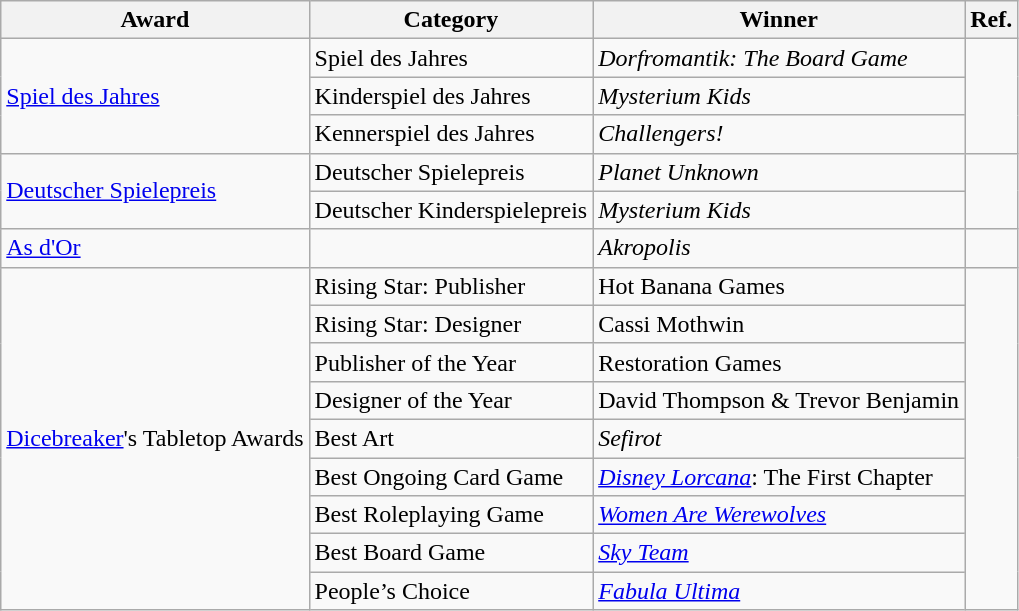<table class="wikitable">
<tr>
<th>Award</th>
<th>Category</th>
<th>Winner</th>
<th>Ref.</th>
</tr>
<tr>
<td rowspan=3><a href='#'>Spiel des Jahres</a></td>
<td>Spiel des Jahres</td>
<td><em>Dorfromantik: The Board Game</em></td>
<td rowspan=3></td>
</tr>
<tr>
<td>Kinderspiel des Jahres</td>
<td><em>Mysterium Kids</em></td>
</tr>
<tr>
<td>Kennerspiel des Jahres</td>
<td><em>Challengers!</em></td>
</tr>
<tr>
<td rowspan=2><a href='#'>Deutscher Spielepreis</a></td>
<td>Deutscher Spielepreis</td>
<td><em>Planet Unknown</em></td>
<td rowspan=2></td>
</tr>
<tr>
<td>Deutscher Kinderspielepreis</td>
<td><em>Mysterium Kids</em></td>
</tr>
<tr>
<td><a href='#'>As d'Or</a></td>
<td></td>
<td><em>Akropolis</em></td>
<td></td>
</tr>
<tr>
<td rowspan=9><a href='#'>Dicebreaker</a>'s Tabletop Awards</td>
<td>Rising Star: Publisher</td>
<td>Hot Banana Games</td>
<td rowspan=9></td>
</tr>
<tr>
<td>Rising Star: Designer</td>
<td>Cassi Mothwin</td>
</tr>
<tr>
<td>Publisher of the Year</td>
<td>Restoration Games</td>
</tr>
<tr>
<td>Designer of the Year</td>
<td>David Thompson & Trevor Benjamin</td>
</tr>
<tr>
<td>Best Art</td>
<td><em>Sefirot</em></td>
</tr>
<tr>
<td>Best Ongoing Card Game</td>
<td><a href='#'><em>Disney Lorcana</em></a>: The First Chapter</td>
</tr>
<tr>
<td>Best Roleplaying Game</td>
<td><em><a href='#'>Women Are Werewolves</a></em></td>
</tr>
<tr>
<td>Best Board Game</td>
<td><em><a href='#'>Sky Team</a></em></td>
</tr>
<tr>
<td>People’s Choice</td>
<td><em><a href='#'>Fabula Ultima</a></em></td>
</tr>
</table>
